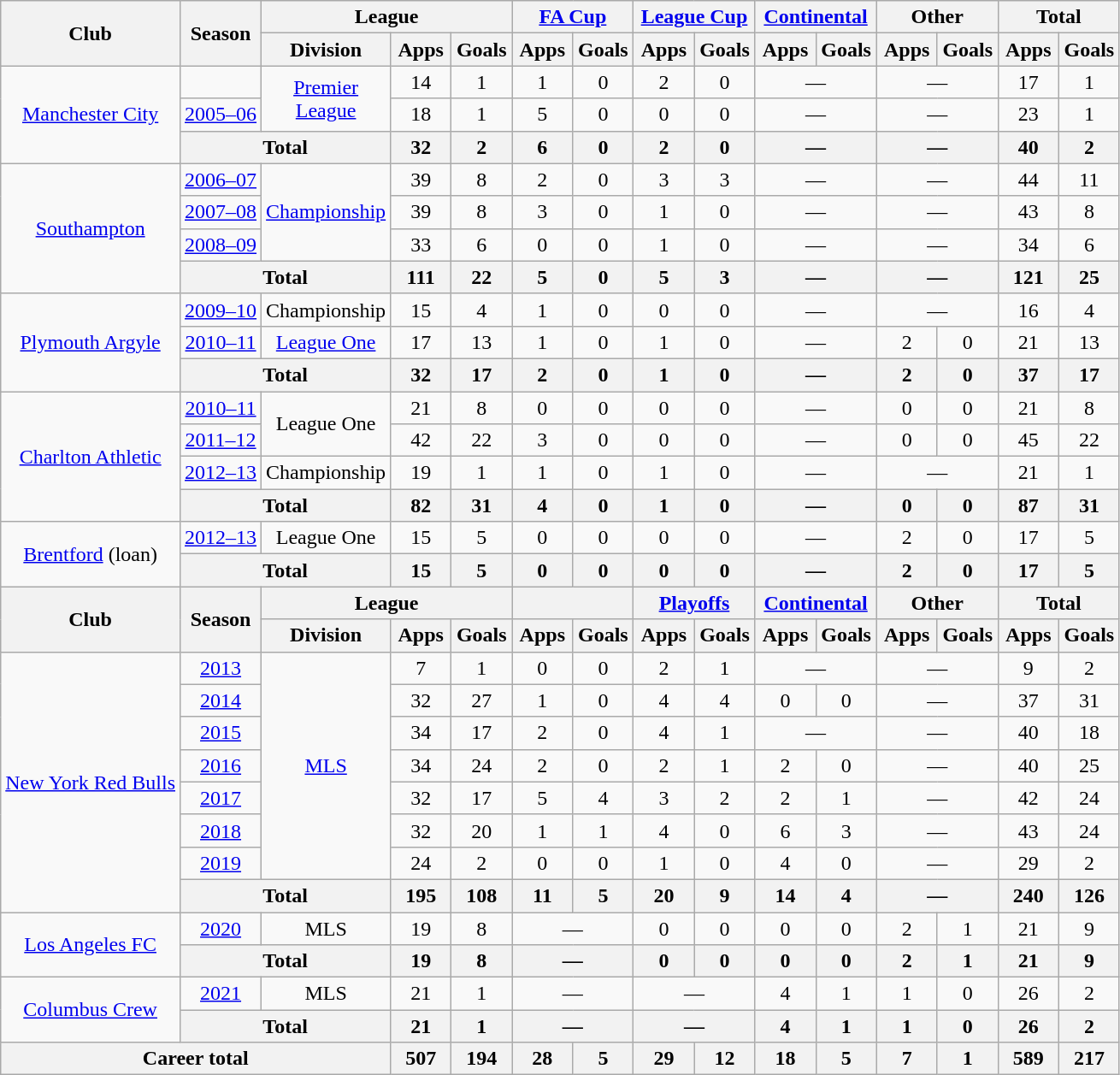<table class=wikitable style=text-align:center>
<tr>
<th rowspan="2">Club</th>
<th rowspan="2">Season</th>
<th colspan="3">League</th>
<th colspan="2"><a href='#'>FA Cup</a></th>
<th colspan="2"><a href='#'>League Cup</a></th>
<th colspan="2"><a href='#'>Continental</a></th>
<th colspan="2">Other</th>
<th colspan="2">Total</th>
</tr>
<tr>
<th width="40">Division</th>
<th width="40">Apps</th>
<th width="40">Goals</th>
<th width="40">Apps</th>
<th width="40">Goals</th>
<th width="40">Apps</th>
<th width="40">Goals</th>
<th width="40">Apps</th>
<th width="40">Goals</th>
<th width="40">Apps</th>
<th width="40">Goals</th>
<th width="40">Apps</th>
<th width="40">Goals</th>
</tr>
<tr>
<td rowspan="3"><a href='#'>Manchester City</a></td>
<td></td>
<td rowspan="2"><a href='#'>Premier League</a></td>
<td>14</td>
<td>1</td>
<td>1</td>
<td>0</td>
<td>2</td>
<td>0</td>
<td colspan="2">—</td>
<td colspan="2">—</td>
<td>17</td>
<td>1</td>
</tr>
<tr>
<td><a href='#'>2005–06</a></td>
<td>18</td>
<td>1</td>
<td>5</td>
<td>0</td>
<td>0</td>
<td>0</td>
<td colspan="2">—</td>
<td colspan="2">—</td>
<td>23</td>
<td>1</td>
</tr>
<tr>
<th colspan="2">Total</th>
<th>32</th>
<th>2</th>
<th>6</th>
<th>0</th>
<th>2</th>
<th>0</th>
<th colspan="2">—</th>
<th colspan="2">—</th>
<th>40</th>
<th>2</th>
</tr>
<tr>
<td rowspan="4"><a href='#'>Southampton</a></td>
<td><a href='#'>2006–07</a></td>
<td rowspan="3"><a href='#'>Championship</a></td>
<td>39</td>
<td>8</td>
<td>2</td>
<td>0</td>
<td>3</td>
<td>3</td>
<td colspan="2">—</td>
<td colspan="2">—</td>
<td>44</td>
<td>11</td>
</tr>
<tr>
<td><a href='#'>2007–08</a></td>
<td>39</td>
<td>8</td>
<td>3</td>
<td>0</td>
<td>1</td>
<td>0</td>
<td colspan="2">—</td>
<td colspan="2">—</td>
<td>43</td>
<td>8</td>
</tr>
<tr>
<td><a href='#'>2008–09</a></td>
<td>33</td>
<td>6</td>
<td>0</td>
<td>0</td>
<td>1</td>
<td>0</td>
<td colspan="2">—</td>
<td colspan="2">—</td>
<td>34</td>
<td>6</td>
</tr>
<tr>
<th colspan="2">Total</th>
<th>111</th>
<th>22</th>
<th>5</th>
<th>0</th>
<th>5</th>
<th>3</th>
<th colspan="2">—</th>
<th colspan="2">—</th>
<th>121</th>
<th>25</th>
</tr>
<tr>
<td rowspan="3"><a href='#'>Plymouth Argyle</a></td>
<td><a href='#'>2009–10</a></td>
<td>Championship</td>
<td>15</td>
<td>4</td>
<td>1</td>
<td>0</td>
<td>0</td>
<td>0</td>
<td colspan="2">—</td>
<td colspan="2">—</td>
<td>16</td>
<td>4</td>
</tr>
<tr>
<td><a href='#'>2010–11</a></td>
<td><a href='#'>League One</a></td>
<td>17</td>
<td>13</td>
<td>1</td>
<td>0</td>
<td>1</td>
<td>0</td>
<td colspan="2">—</td>
<td>2</td>
<td>0</td>
<td>21</td>
<td>13</td>
</tr>
<tr>
<th colspan="2">Total</th>
<th>32</th>
<th>17</th>
<th>2</th>
<th>0</th>
<th>1</th>
<th>0</th>
<th colspan="2">—</th>
<th>2</th>
<th>0</th>
<th>37</th>
<th>17</th>
</tr>
<tr>
<td rowspan="4"><a href='#'>Charlton Athletic</a></td>
<td><a href='#'>2010–11</a></td>
<td rowspan="2">League One</td>
<td>21</td>
<td>8</td>
<td>0</td>
<td>0</td>
<td>0</td>
<td>0</td>
<td colspan="2">—</td>
<td>0</td>
<td>0</td>
<td>21</td>
<td>8</td>
</tr>
<tr>
<td><a href='#'>2011–12</a></td>
<td>42</td>
<td>22</td>
<td>3</td>
<td>0</td>
<td>0</td>
<td>0</td>
<td colspan="2">—</td>
<td>0</td>
<td>0</td>
<td>45</td>
<td>22</td>
</tr>
<tr>
<td><a href='#'>2012–13</a></td>
<td>Championship</td>
<td>19</td>
<td>1</td>
<td>1</td>
<td>0</td>
<td>1</td>
<td>0</td>
<td colspan="2">—</td>
<td colspan="2">—</td>
<td>21</td>
<td>1</td>
</tr>
<tr>
<th colspan="2">Total</th>
<th>82</th>
<th>31</th>
<th>4</th>
<th>0</th>
<th>1</th>
<th>0</th>
<th colspan="2">—</th>
<th>0</th>
<th>0</th>
<th>87</th>
<th>31</th>
</tr>
<tr>
<td rowspan="2"><a href='#'>Brentford</a> (loan)</td>
<td><a href='#'>2012–13</a></td>
<td>League One</td>
<td>15</td>
<td>5</td>
<td>0</td>
<td>0</td>
<td>0</td>
<td>0</td>
<td colspan="2">—</td>
<td>2</td>
<td>0</td>
<td>17</td>
<td>5</td>
</tr>
<tr>
<th colspan="2">Total</th>
<th>15</th>
<th>5</th>
<th>0</th>
<th>0</th>
<th>0</th>
<th>0</th>
<th colspan="2">—</th>
<th>2</th>
<th>0</th>
<th>17</th>
<th>5</th>
</tr>
<tr>
<th rowspan="2">Club</th>
<th rowspan="2">Season</th>
<th colspan="3">League</th>
<th colspan="2"></th>
<th colspan="2"><a href='#'>Playoffs</a></th>
<th colspan="2"><a href='#'>Continental</a></th>
<th colspan="2">Other</th>
<th colspan="2">Total</th>
</tr>
<tr>
<th>Division</th>
<th>Apps</th>
<th>Goals</th>
<th>Apps</th>
<th>Goals</th>
<th>Apps</th>
<th>Goals</th>
<th>Apps</th>
<th>Goals</th>
<th>Apps</th>
<th>Goals</th>
<th>Apps</th>
<th>Goals</th>
</tr>
<tr>
<td rowspan="8"><a href='#'>New York Red Bulls</a></td>
<td><a href='#'>2013</a></td>
<td rowspan="7"><a href='#'>MLS</a></td>
<td>7</td>
<td>1</td>
<td>0</td>
<td>0</td>
<td>2</td>
<td>1</td>
<td colspan="2">—</td>
<td colspan="2">—</td>
<td>9</td>
<td>2</td>
</tr>
<tr>
<td><a href='#'>2014</a></td>
<td>32</td>
<td>27</td>
<td>1</td>
<td>0</td>
<td>4</td>
<td>4</td>
<td>0</td>
<td>0</td>
<td colspan="2">—</td>
<td>37</td>
<td>31</td>
</tr>
<tr>
<td><a href='#'>2015</a></td>
<td>34</td>
<td>17</td>
<td>2</td>
<td>0</td>
<td>4</td>
<td>1</td>
<td colspan="2">—</td>
<td colspan="2">—</td>
<td>40</td>
<td>18</td>
</tr>
<tr>
<td><a href='#'>2016</a></td>
<td>34</td>
<td>24</td>
<td>2</td>
<td>0</td>
<td>2</td>
<td>1</td>
<td>2</td>
<td>0</td>
<td colspan="2">—</td>
<td>40</td>
<td>25</td>
</tr>
<tr>
<td><a href='#'>2017</a></td>
<td>32</td>
<td>17</td>
<td>5</td>
<td>4</td>
<td>3</td>
<td>2</td>
<td>2</td>
<td>1</td>
<td colspan="2">—</td>
<td>42</td>
<td>24</td>
</tr>
<tr>
<td><a href='#'>2018</a></td>
<td>32</td>
<td>20</td>
<td>1</td>
<td>1</td>
<td>4</td>
<td>0</td>
<td>6</td>
<td>3</td>
<td colspan="2">—</td>
<td>43</td>
<td>24</td>
</tr>
<tr>
<td><a href='#'>2019</a></td>
<td>24</td>
<td>2</td>
<td>0</td>
<td>0</td>
<td>1</td>
<td>0</td>
<td>4</td>
<td>0</td>
<td colspan="2">—</td>
<td>29</td>
<td>2</td>
</tr>
<tr>
<th colspan="2">Total</th>
<th>195</th>
<th>108</th>
<th>11</th>
<th>5</th>
<th>20</th>
<th>9</th>
<th>14</th>
<th>4</th>
<th colspan="2">—</th>
<th>240</th>
<th>126</th>
</tr>
<tr>
<td rowspan="2"><a href='#'>Los Angeles FC</a></td>
<td><a href='#'>2020</a></td>
<td>MLS</td>
<td>19</td>
<td>8</td>
<td colspan="2">—</td>
<td>0</td>
<td>0</td>
<td>0</td>
<td>0</td>
<td>2</td>
<td>1</td>
<td>21</td>
<td>9</td>
</tr>
<tr>
<th colspan="2">Total</th>
<th>19</th>
<th>8</th>
<th colspan="2">—</th>
<th>0</th>
<th>0</th>
<th>0</th>
<th>0</th>
<th>2</th>
<th>1</th>
<th>21</th>
<th>9</th>
</tr>
<tr>
<td rowspan="2"><a href='#'>Columbus Crew</a></td>
<td><a href='#'>2021</a></td>
<td>MLS</td>
<td>21</td>
<td>1</td>
<td colspan="2">—</td>
<td colspan="2">—</td>
<td>4</td>
<td>1</td>
<td>1</td>
<td>0</td>
<td>26</td>
<td>2</td>
</tr>
<tr>
<th colspan="2">Total</th>
<th>21</th>
<th>1</th>
<th colspan="2">—</th>
<th colspan="2">—</th>
<th>4</th>
<th>1</th>
<th>1</th>
<th>0</th>
<th>26</th>
<th>2</th>
</tr>
<tr>
<th colspan="3">Career total</th>
<th>507</th>
<th>194</th>
<th>28</th>
<th>5</th>
<th>29</th>
<th>12</th>
<th>18</th>
<th>5</th>
<th>7</th>
<th>1</th>
<th>589</th>
<th>217</th>
</tr>
</table>
